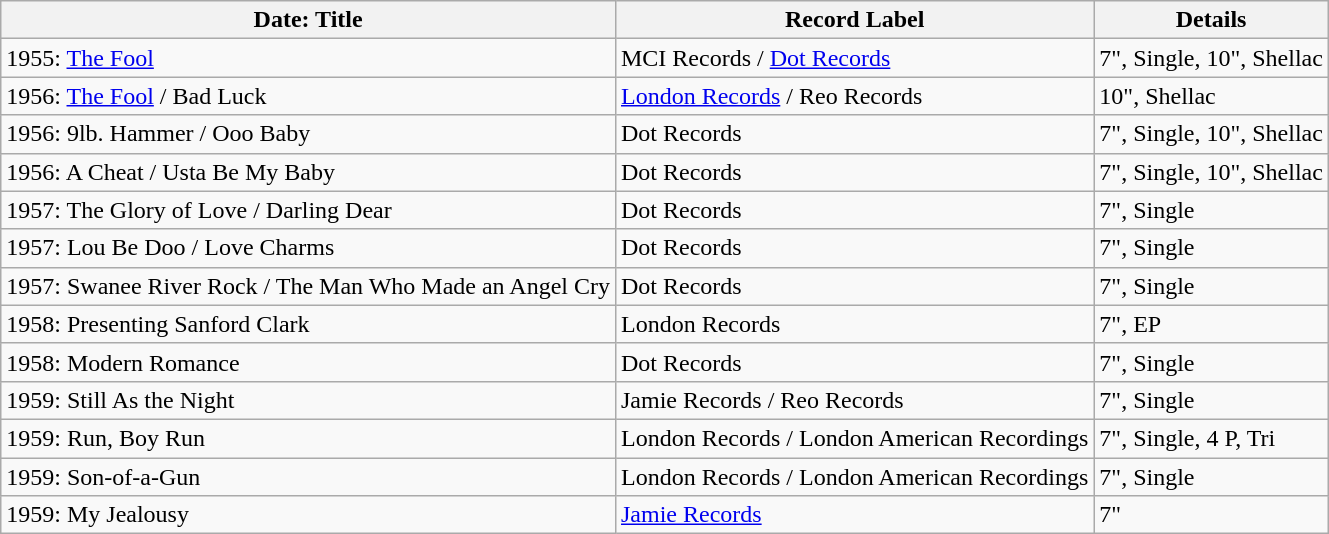<table class="wikitable">
<tr>
<th>Date: Title</th>
<th>Record Label</th>
<th>Details</th>
</tr>
<tr>
<td>1955: <a href='#'>The Fool</a></td>
<td>MCI Records / <a href='#'>Dot Records</a></td>
<td>7", Single, 10", Shellac</td>
</tr>
<tr>
<td>1956: <a href='#'>The Fool</a> / Bad Luck</td>
<td><a href='#'>London Records</a> / Reo Records</td>
<td>10", Shellac</td>
</tr>
<tr>
<td>1956: 9lb. Hammer / Ooo Baby</td>
<td>Dot Records</td>
<td>7", Single, 10", Shellac</td>
</tr>
<tr>
<td>1956: A Cheat / Usta Be My Baby</td>
<td>Dot Records</td>
<td>7", Single, 10", Shellac</td>
</tr>
<tr>
<td>1957: The Glory of Love / Darling Dear</td>
<td>Dot Records</td>
<td>7", Single</td>
</tr>
<tr>
<td>1957: Lou Be Doo / Love Charms</td>
<td>Dot Records</td>
<td>7", Single</td>
</tr>
<tr>
<td>1957: Swanee River Rock / The Man Who Made an Angel Cry</td>
<td>Dot Records</td>
<td>7", Single</td>
</tr>
<tr>
<td>1958: Presenting Sanford Clark</td>
<td>London Records</td>
<td>7", EP</td>
</tr>
<tr>
<td>1958: Modern Romance</td>
<td>Dot Records</td>
<td>7", Single</td>
</tr>
<tr>
<td>1959: Still As the Night</td>
<td>Jamie Records / Reo Records</td>
<td>7", Single</td>
</tr>
<tr>
<td>1959: Run, Boy Run</td>
<td>London Records / London American Recordings</td>
<td>7", Single, 4 P, Tri</td>
</tr>
<tr>
<td>1959: Son-of-a-Gun</td>
<td>London Records / London American Recordings</td>
<td>7", Single</td>
</tr>
<tr>
<td>1959: My Jealousy</td>
<td><a href='#'>Jamie Records</a></td>
<td>7"</td>
</tr>
</table>
